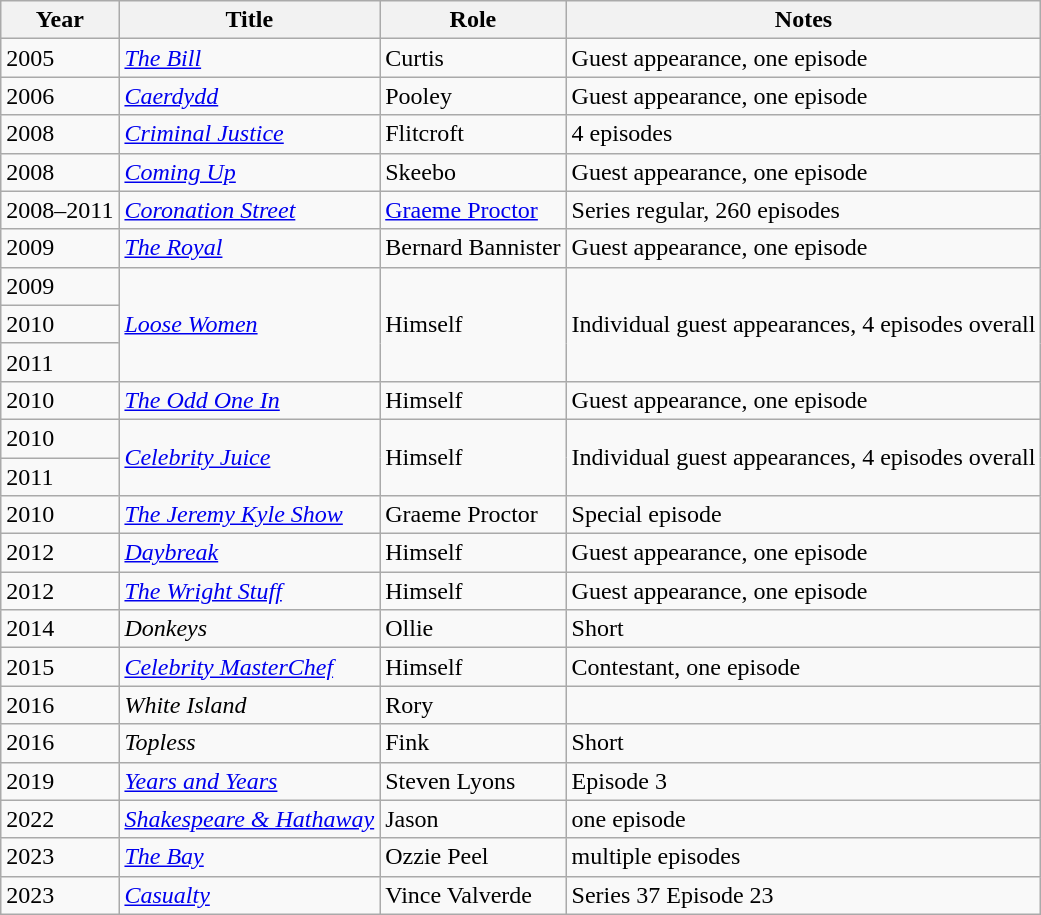<table class=wikitable>
<tr>
<th>Year</th>
<th>Title</th>
<th>Role</th>
<th>Notes</th>
</tr>
<tr>
<td>2005</td>
<td><em><a href='#'>The Bill</a></em></td>
<td>Curtis</td>
<td>Guest appearance, one episode</td>
</tr>
<tr>
<td>2006</td>
<td><em><a href='#'>Caerdydd</a></em></td>
<td>Pooley</td>
<td>Guest appearance, one episode</td>
</tr>
<tr>
<td>2008</td>
<td><em><a href='#'>Criminal Justice</a></em></td>
<td>Flitcroft</td>
<td>4 episodes</td>
</tr>
<tr>
<td>2008</td>
<td><em><a href='#'>Coming Up</a></em></td>
<td>Skeebo</td>
<td>Guest appearance, one episode</td>
</tr>
<tr>
<td>2008–2011</td>
<td><em><a href='#'>Coronation Street</a></em></td>
<td><a href='#'>Graeme Proctor</a></td>
<td>Series regular, 260 episodes</td>
</tr>
<tr>
<td>2009</td>
<td><em><a href='#'>The Royal</a></em></td>
<td>Bernard Bannister</td>
<td>Guest appearance, one episode</td>
</tr>
<tr>
<td>2009</td>
<td rowspan=3><em><a href='#'>Loose Women</a></em></td>
<td rowspan=3>Himself</td>
<td rowspan=3>Individual guest appearances, 4 episodes overall</td>
</tr>
<tr>
<td>2010</td>
</tr>
<tr>
<td>2011</td>
</tr>
<tr>
<td>2010</td>
<td><em><a href='#'>The Odd One In</a></em></td>
<td>Himself</td>
<td>Guest appearance, one episode</td>
</tr>
<tr>
<td>2010</td>
<td rowspan=2><em><a href='#'>Celebrity Juice</a></em></td>
<td rowspan=2>Himself</td>
<td rowspan=2>Individual guest appearances, 4 episodes overall</td>
</tr>
<tr>
<td>2011</td>
</tr>
<tr>
<td>2010</td>
<td><em><a href='#'>The Jeremy Kyle Show</a></em></td>
<td>Graeme Proctor</td>
<td>Special episode</td>
</tr>
<tr>
<td>2012</td>
<td><em><a href='#'>Daybreak</a></em></td>
<td>Himself</td>
<td>Guest appearance, one episode</td>
</tr>
<tr>
<td>2012</td>
<td><em><a href='#'>The Wright Stuff</a></em></td>
<td>Himself</td>
<td>Guest appearance, one episode</td>
</tr>
<tr>
<td>2014</td>
<td><em>Donkeys</em></td>
<td>Ollie</td>
<td>Short</td>
</tr>
<tr>
<td>2015</td>
<td><em><a href='#'>Celebrity MasterChef</a></em></td>
<td>Himself</td>
<td>Contestant, one episode</td>
</tr>
<tr>
<td>2016</td>
<td><em>White Island</em></td>
<td>Rory</td>
<td></td>
</tr>
<tr>
<td>2016</td>
<td><em>Topless</em></td>
<td>Fink</td>
<td>Short</td>
</tr>
<tr>
<td>2019</td>
<td><em><a href='#'>Years and Years</a></em></td>
<td>Steven Lyons</td>
<td>Episode 3</td>
</tr>
<tr>
<td>2022</td>
<td><em><a href='#'>Shakespeare & Hathaway</a></em></td>
<td>Jason</td>
<td>one episode</td>
</tr>
<tr>
<td>2023</td>
<td><em><a href='#'>The Bay</a></em></td>
<td>Ozzie Peel</td>
<td>multiple episodes</td>
</tr>
<tr>
<td>2023</td>
<td><em><a href='#'>Casualty</a></em></td>
<td>Vince Valverde</td>
<td>Series 37 Episode 23</td>
</tr>
</table>
